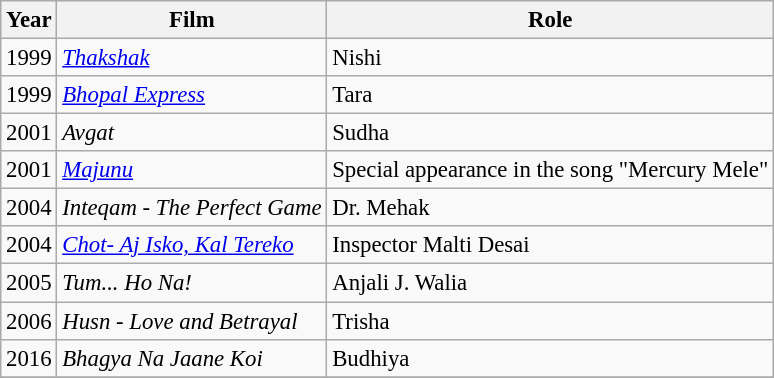<table class="wikitable" style="font-size: 95%;">
<tr>
<th>Year</th>
<th>Film</th>
<th>Role</th>
</tr>
<tr>
<td>1999</td>
<td><em><a href='#'>Thakshak</a></em></td>
<td>Nishi</td>
</tr>
<tr>
<td>1999</td>
<td><em><a href='#'>Bhopal Express</a></em></td>
<td>Tara</td>
</tr>
<tr>
<td>2001</td>
<td><em>Avgat</em></td>
<td>Sudha</td>
</tr>
<tr>
<td>2001</td>
<td><em><a href='#'>Majunu</a></em></td>
<td>Special appearance in the song "Mercury Mele"</td>
</tr>
<tr>
<td>2004</td>
<td><em>Inteqam - The Perfect Game</em></td>
<td>Dr. Mehak</td>
</tr>
<tr>
<td>2004</td>
<td><em><a href='#'>Chot- Aj Isko, Kal Tereko</a></em></td>
<td>Inspector Malti Desai</td>
</tr>
<tr>
<td>2005</td>
<td><em>Tum... Ho Na!</em></td>
<td>Anjali J. Walia</td>
</tr>
<tr>
<td>2006</td>
<td><em>Husn - Love and Betrayal</em></td>
<td>Trisha</td>
</tr>
<tr>
<td>2016</td>
<td><em>Bhagya Na Jaane Koi</em></td>
<td>Budhiya</td>
</tr>
<tr>
</tr>
</table>
